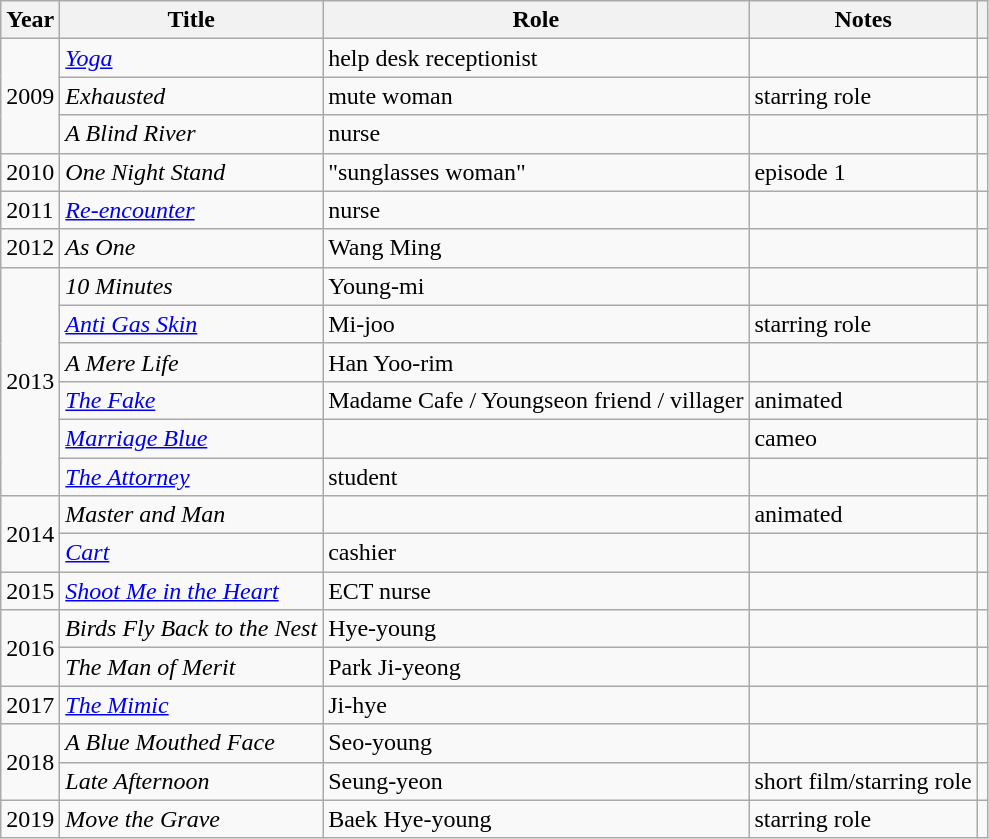<table class="wikitable sortable plainrowheaders">
<tr>
<th>Year</th>
<th>Title</th>
<th>Role</th>
<th class="unsortable">Notes</th>
<th></th>
</tr>
<tr>
<td rowspan=3>2009</td>
<td><em><a href='#'>Yoga</a></em></td>
<td>help desk receptionist</td>
<td></td>
<td></td>
</tr>
<tr>
<td><em>Exhausted</em></td>
<td>mute woman</td>
<td>starring role</td>
<td></td>
</tr>
<tr>
<td><em>A Blind River</em></td>
<td>nurse</td>
<td></td>
<td></td>
</tr>
<tr>
<td>2010</td>
<td><em>One Night Stand</em></td>
<td>"sunglasses woman"</td>
<td>episode 1</td>
<td></td>
</tr>
<tr>
<td>2011</td>
<td><em><a href='#'>Re-encounter</a></em></td>
<td>nurse</td>
<td></td>
<td></td>
</tr>
<tr>
<td>2012</td>
<td><em>As One</em></td>
<td>Wang Ming</td>
<td></td>
<td></td>
</tr>
<tr>
<td rowspan=6>2013</td>
<td><em>10 Minutes</em></td>
<td>Young-mi</td>
<td></td>
<td></td>
</tr>
<tr>
<td><em><a href='#'>Anti Gas Skin</a></em></td>
<td>Mi-joo</td>
<td>starring role</td>
<td></td>
</tr>
<tr>
<td><em>A Mere Life</em></td>
<td>Han Yoo-rim</td>
<td></td>
<td></td>
</tr>
<tr>
<td><em><a href='#'>The Fake</a></em></td>
<td>Madame Cafe / Youngseon friend / villager</td>
<td>animated</td>
<td></td>
</tr>
<tr>
<td><em><a href='#'>Marriage Blue</a></em></td>
<td></td>
<td>cameo</td>
<td></td>
</tr>
<tr>
<td><em><a href='#'>The Attorney</a></em></td>
<td>student</td>
<td></td>
<td></td>
</tr>
<tr>
<td rowspan=2>2014</td>
<td><em>Master and Man</em></td>
<td></td>
<td>animated</td>
<td></td>
</tr>
<tr>
<td><em><a href='#'>Cart</a></em></td>
<td>cashier</td>
<td></td>
<td></td>
</tr>
<tr>
<td>2015</td>
<td><em><a href='#'>Shoot Me in the Heart</a></em></td>
<td>ECT nurse</td>
<td></td>
<td></td>
</tr>
<tr>
<td rowspan=2>2016</td>
<td><em>Birds Fly Back to the Nest</em></td>
<td>Hye-young</td>
<td></td>
<td></td>
</tr>
<tr>
<td><em>The Man of Merit</em></td>
<td>Park Ji-yeong</td>
<td></td>
<td></td>
</tr>
<tr>
<td>2017</td>
<td><em><a href='#'>The Mimic</a></em></td>
<td>Ji-hye</td>
<td></td>
<td></td>
</tr>
<tr>
<td rowspan=2>2018</td>
<td><em>A Blue Mouthed Face</em></td>
<td>Seo-young</td>
<td></td>
<td></td>
</tr>
<tr>
<td><em>Late Afternoon</em></td>
<td>Seung-yeon</td>
<td>short film/starring role</td>
<td></td>
</tr>
<tr>
<td>2019</td>
<td><em>Move the Grave</em></td>
<td>Baek Hye-young</td>
<td>starring role</td>
<td></td>
</tr>
</table>
